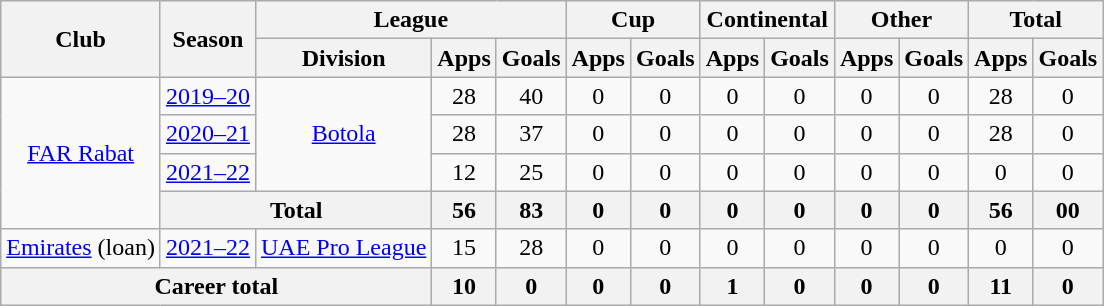<table class="wikitable" style="text-align: center">
<tr>
<th rowspan="2">Club</th>
<th rowspan="2">Season</th>
<th colspan="3">League</th>
<th colspan="2">Cup</th>
<th colspan="2">Continental</th>
<th colspan="2">Other</th>
<th colspan="2">Total</th>
</tr>
<tr>
<th>Division</th>
<th>Apps</th>
<th>Goals</th>
<th>Apps</th>
<th>Goals</th>
<th>Apps</th>
<th>Goals</th>
<th>Apps</th>
<th>Goals</th>
<th>Apps</th>
<th>Goals</th>
</tr>
<tr>
<td rowspan="4"><a href='#'>FAR Rabat</a></td>
<td><a href='#'>2019–20</a></td>
<td rowspan="3"><a href='#'>Botola</a></td>
<td>28</td>
<td>40</td>
<td>0</td>
<td>0</td>
<td>0</td>
<td>0</td>
<td>0</td>
<td>0</td>
<td>28</td>
<td>0</td>
</tr>
<tr>
<td><a href='#'>2020–21</a></td>
<td>28</td>
<td>37</td>
<td>0</td>
<td>0</td>
<td>0</td>
<td>0</td>
<td>0</td>
<td>0</td>
<td>28</td>
<td>0</td>
</tr>
<tr>
<td><a href='#'>2021–22</a></td>
<td>12</td>
<td>25</td>
<td>0</td>
<td>0</td>
<td>0</td>
<td>0</td>
<td>0</td>
<td>0</td>
<td>0</td>
<td>0</td>
</tr>
<tr>
<th colspan="2"><strong>Total</strong></th>
<th>56</th>
<th>83</th>
<th>0</th>
<th>0</th>
<th>0</th>
<th>0</th>
<th>0</th>
<th>0</th>
<th>56</th>
<th>00</th>
</tr>
<tr>
<td><a href='#'>Emirates</a> (loan)</td>
<td><a href='#'>2021–22</a></td>
<td><a href='#'>UAE Pro League</a></td>
<td>15</td>
<td>28</td>
<td>0</td>
<td>0</td>
<td>0</td>
<td>0</td>
<td>0</td>
<td>0</td>
<td>0</td>
<td>0</td>
</tr>
<tr>
<th colspan="3"><strong>Career total</strong></th>
<th>10</th>
<th>0</th>
<th>0</th>
<th>0</th>
<th>1</th>
<th>0</th>
<th>0</th>
<th>0</th>
<th>11</th>
<th>0</th>
</tr>
</table>
